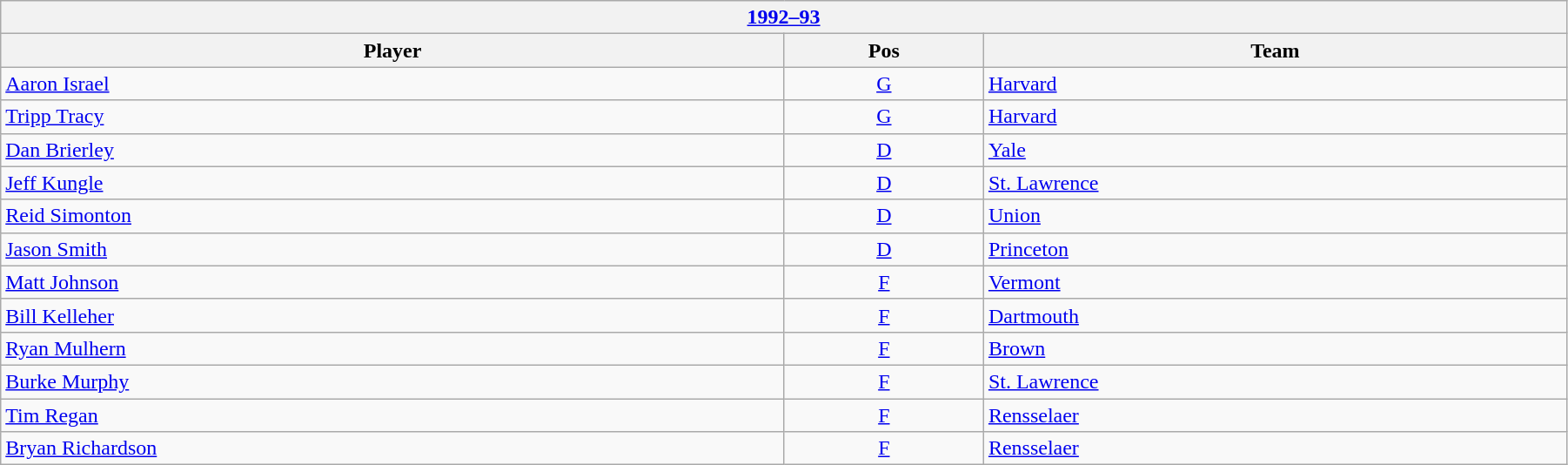<table class="wikitable" width=95%>
<tr>
<th colspan=3><a href='#'>1992–93</a></th>
</tr>
<tr>
<th>Player</th>
<th>Pos</th>
<th>Team</th>
</tr>
<tr>
<td><a href='#'>Aaron Israel</a></td>
<td align=center><a href='#'>G</a></td>
<td><a href='#'>Harvard</a></td>
</tr>
<tr>
<td><a href='#'>Tripp Tracy</a></td>
<td align=center><a href='#'>G</a></td>
<td><a href='#'>Harvard</a></td>
</tr>
<tr>
<td><a href='#'>Dan Brierley</a></td>
<td align=center><a href='#'>D</a></td>
<td><a href='#'>Yale</a></td>
</tr>
<tr>
<td><a href='#'>Jeff Kungle</a></td>
<td align=center><a href='#'>D</a></td>
<td><a href='#'>St. Lawrence</a></td>
</tr>
<tr>
<td><a href='#'>Reid Simonton</a></td>
<td align=center><a href='#'>D</a></td>
<td><a href='#'>Union</a></td>
</tr>
<tr>
<td><a href='#'>Jason Smith</a></td>
<td align=center><a href='#'>D</a></td>
<td><a href='#'>Princeton</a></td>
</tr>
<tr>
<td><a href='#'>Matt Johnson</a></td>
<td align=center><a href='#'>F</a></td>
<td><a href='#'>Vermont</a></td>
</tr>
<tr>
<td><a href='#'>Bill Kelleher</a></td>
<td align=center><a href='#'>F</a></td>
<td><a href='#'>Dartmouth</a></td>
</tr>
<tr>
<td><a href='#'>Ryan Mulhern</a></td>
<td align=center><a href='#'>F</a></td>
<td><a href='#'>Brown</a></td>
</tr>
<tr>
<td><a href='#'>Burke Murphy</a></td>
<td align=center><a href='#'>F</a></td>
<td><a href='#'>St. Lawrence</a></td>
</tr>
<tr>
<td><a href='#'>Tim Regan</a></td>
<td align=center><a href='#'>F</a></td>
<td><a href='#'>Rensselaer</a></td>
</tr>
<tr>
<td><a href='#'>Bryan Richardson</a></td>
<td align=center><a href='#'>F</a></td>
<td><a href='#'>Rensselaer</a></td>
</tr>
</table>
